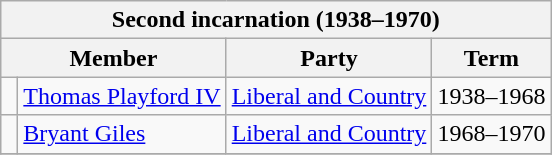<table class="wikitable">
<tr>
<th colspan=4>Second incarnation (1938–1970)</th>
</tr>
<tr>
<th colspan=2>Member</th>
<th>Party</th>
<th>Term</th>
</tr>
<tr>
<td> </td>
<td><a href='#'>Thomas Playford IV</a></td>
<td><a href='#'>Liberal and Country</a></td>
<td>1938–1968</td>
</tr>
<tr>
<td> </td>
<td><a href='#'>Bryant Giles</a></td>
<td><a href='#'>Liberal and Country</a></td>
<td>1968–1970</td>
</tr>
<tr>
</tr>
</table>
